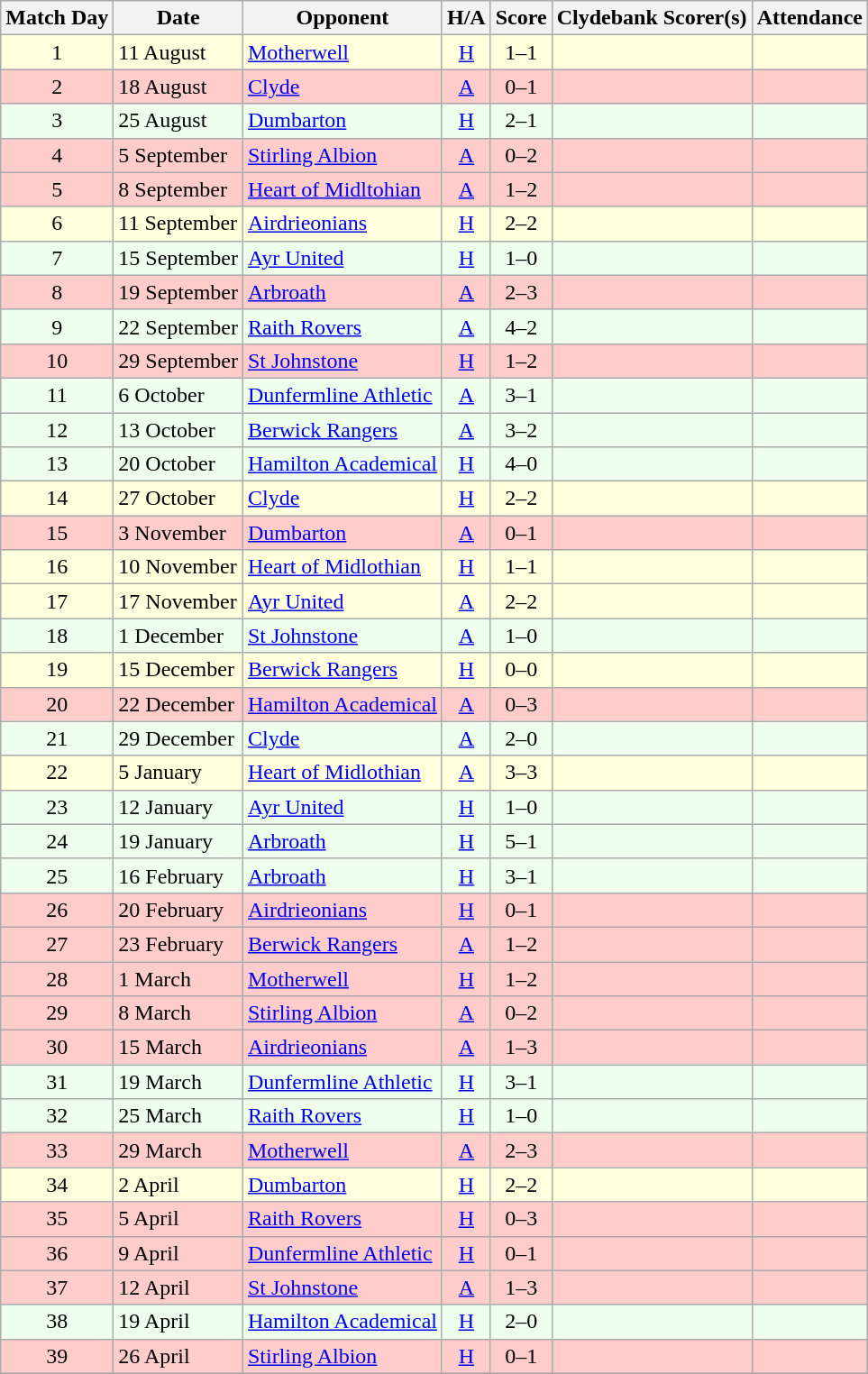<table class="wikitable" style="text-align:center">
<tr>
<th>Match Day</th>
<th>Date</th>
<th>Opponent</th>
<th>H/A</th>
<th>Score</th>
<th>Clydebank Scorer(s)</th>
<th>Attendance</th>
</tr>
<tr bgcolor=#FFFFDD>
<td>1</td>
<td align=left>11 August</td>
<td align=left><a href='#'>Motherwell</a></td>
<td><a href='#'>H</a></td>
<td>1–1</td>
<td align=left></td>
<td></td>
</tr>
<tr bgcolor=#FFCCCC>
<td>2</td>
<td align=left>18 August</td>
<td align=left><a href='#'>Clyde</a></td>
<td><a href='#'>A</a></td>
<td>0–1</td>
<td align=left></td>
<td></td>
</tr>
<tr bgcolor=#EEFFEE>
<td>3</td>
<td align=left>25 August</td>
<td align=left><a href='#'>Dumbarton</a></td>
<td><a href='#'>H</a></td>
<td>2–1</td>
<td align=left></td>
<td></td>
</tr>
<tr bgcolor=#FFCCCC>
<td>4</td>
<td align=left>5 September</td>
<td align=left><a href='#'>Stirling Albion</a></td>
<td><a href='#'>A</a></td>
<td>0–2</td>
<td align=left></td>
<td></td>
</tr>
<tr bgcolor=#FFCCCC>
<td>5</td>
<td align=left>8 September</td>
<td align=left><a href='#'>Heart of Midltohian</a></td>
<td><a href='#'>A</a></td>
<td>1–2</td>
<td align=left></td>
<td></td>
</tr>
<tr bgcolor=#FFFFDD>
<td>6</td>
<td align=left>11 September</td>
<td align=left><a href='#'>Airdrieonians</a></td>
<td><a href='#'>H</a></td>
<td>2–2</td>
<td align=left></td>
<td></td>
</tr>
<tr bgcolor=#EEFFEE>
<td>7</td>
<td align=left>15 September</td>
<td align=left><a href='#'>Ayr United</a></td>
<td><a href='#'>H</a></td>
<td>1–0</td>
<td align=left></td>
<td></td>
</tr>
<tr bgcolor=#FFCCCC>
<td>8</td>
<td align=left>19 September</td>
<td align=left><a href='#'>Arbroath</a></td>
<td><a href='#'>A</a></td>
<td>2–3</td>
<td align=left></td>
<td></td>
</tr>
<tr bgcolor=#EEFFEE>
<td>9</td>
<td align=left>22 September</td>
<td align=left><a href='#'>Raith Rovers</a></td>
<td><a href='#'>A</a></td>
<td>4–2</td>
<td align=left></td>
<td></td>
</tr>
<tr bgcolor=#FFCCCC>
<td>10</td>
<td align=left>29 September</td>
<td align=left><a href='#'>St Johnstone</a></td>
<td><a href='#'>H</a></td>
<td>1–2</td>
<td align=left></td>
<td></td>
</tr>
<tr bgcolor=#EEFFEE>
<td>11</td>
<td align=left>6 October</td>
<td align=left><a href='#'>Dunfermline Athletic</a></td>
<td><a href='#'>A</a></td>
<td>3–1</td>
<td align=left></td>
<td></td>
</tr>
<tr bgcolor=#EEFFEE>
<td>12</td>
<td align=left>13 October</td>
<td align=left><a href='#'>Berwick Rangers</a></td>
<td><a href='#'>A</a></td>
<td>3–2</td>
<td align=left></td>
<td></td>
</tr>
<tr bgcolor=#EEFFEE>
<td>13</td>
<td align=left>20 October</td>
<td align=left><a href='#'>Hamilton Academical</a></td>
<td><a href='#'>H</a></td>
<td>4–0</td>
<td align=left></td>
<td></td>
</tr>
<tr bgcolor=#FFFFDD>
<td>14</td>
<td align=left>27 October</td>
<td align=left><a href='#'>Clyde</a></td>
<td><a href='#'>H</a></td>
<td>2–2</td>
<td align=left></td>
<td></td>
</tr>
<tr bgcolor=#FFCCCC>
<td>15</td>
<td align=left>3 November</td>
<td align=left><a href='#'>Dumbarton</a></td>
<td><a href='#'>A</a></td>
<td>0–1</td>
<td align=left></td>
<td></td>
</tr>
<tr bgcolor=#FFFFDD>
<td>16</td>
<td align=left>10 November</td>
<td align=left><a href='#'>Heart of Midlothian</a></td>
<td><a href='#'>H</a></td>
<td>1–1</td>
<td align=left></td>
<td></td>
</tr>
<tr bgcolor=#FFFFDD>
<td>17</td>
<td align=left>17 November</td>
<td align=left><a href='#'>Ayr United</a></td>
<td><a href='#'>A</a></td>
<td>2–2</td>
<td align=left></td>
<td></td>
</tr>
<tr bgcolor=#EEFFEE>
<td>18</td>
<td align=left>1 December</td>
<td align=left><a href='#'>St Johnstone</a></td>
<td><a href='#'>A</a></td>
<td>1–0</td>
<td align=left></td>
<td></td>
</tr>
<tr bgcolor=#FFFFDD>
<td>19</td>
<td align=left>15 December</td>
<td align=left><a href='#'>Berwick Rangers</a></td>
<td><a href='#'>H</a></td>
<td>0–0</td>
<td align=left></td>
<td></td>
</tr>
<tr bgcolor=#FFCCCC>
<td>20</td>
<td align=left>22 December</td>
<td align=left><a href='#'>Hamilton Academical</a></td>
<td><a href='#'>A</a></td>
<td>0–3</td>
<td align=left></td>
<td></td>
</tr>
<tr bgcolor=#EEFFEE>
<td>21</td>
<td align=left>29 December</td>
<td align=left><a href='#'>Clyde</a></td>
<td><a href='#'>A</a></td>
<td>2–0</td>
<td align=left></td>
<td></td>
</tr>
<tr bgcolor=#FFFFDD>
<td>22</td>
<td align=left>5 January</td>
<td align=left><a href='#'>Heart of Midlothian</a></td>
<td><a href='#'>A</a></td>
<td>3–3</td>
<td align=left></td>
<td></td>
</tr>
<tr bgcolor=#EEFFEE>
<td>23</td>
<td align=left>12 January</td>
<td align=left><a href='#'>Ayr United</a></td>
<td><a href='#'>H</a></td>
<td>1–0</td>
<td align=left></td>
<td></td>
</tr>
<tr bgcolor=#EEFFEE>
<td>24</td>
<td align=left>19 January</td>
<td align=left><a href='#'>Arbroath</a></td>
<td><a href='#'>H</a></td>
<td>5–1</td>
<td align=left></td>
<td></td>
</tr>
<tr bgcolor=#EEFFEE>
<td>25</td>
<td align=left>16 February</td>
<td align=left><a href='#'>Arbroath</a></td>
<td><a href='#'>H</a></td>
<td>3–1</td>
<td align=left></td>
<td></td>
</tr>
<tr bgcolor=#FFCCCC>
<td>26</td>
<td align=left>20 February</td>
<td align=left><a href='#'>Airdrieonians</a></td>
<td><a href='#'>H</a></td>
<td>0–1</td>
<td align=left></td>
<td></td>
</tr>
<tr bgcolor=#FFCCCC>
<td>27</td>
<td align=left>23 February</td>
<td align=left><a href='#'>Berwick Rangers</a></td>
<td><a href='#'>A</a></td>
<td>1–2</td>
<td align=left></td>
<td></td>
</tr>
<tr bgcolor=#FFCCCC>
<td>28</td>
<td align=left>1 March</td>
<td align=left><a href='#'>Motherwell</a></td>
<td><a href='#'>H</a></td>
<td>1–2</td>
<td align=left></td>
<td></td>
</tr>
<tr bgcolor=#FFCCCC>
<td>29</td>
<td align=left>8 March</td>
<td align=left><a href='#'>Stirling Albion</a></td>
<td><a href='#'>A</a></td>
<td>0–2</td>
<td align=left></td>
<td></td>
</tr>
<tr bgcolor=#FFCCCC>
<td>30</td>
<td align=left>15 March</td>
<td align=left><a href='#'>Airdrieonians</a></td>
<td><a href='#'>A</a></td>
<td>1–3</td>
<td align=left></td>
<td></td>
</tr>
<tr bgcolor=#EEFFEE>
<td>31</td>
<td align=left>19 March</td>
<td align=left><a href='#'>Dunfermline Athletic</a></td>
<td><a href='#'>H</a></td>
<td>3–1</td>
<td align=left></td>
<td></td>
</tr>
<tr bgcolor=#EEFFEE>
<td>32</td>
<td align=left>25 March</td>
<td align=left><a href='#'>Raith Rovers</a></td>
<td><a href='#'>H</a></td>
<td>1–0</td>
<td align=left></td>
<td></td>
</tr>
<tr bgcolor=#FFCCCC>
<td>33</td>
<td align=left>29 March</td>
<td align=left><a href='#'>Motherwell</a></td>
<td><a href='#'>A</a></td>
<td>2–3</td>
<td align=left></td>
<td></td>
</tr>
<tr bgcolor=#FFFFDD>
<td>34</td>
<td align=left>2 April</td>
<td align=left><a href='#'>Dumbarton</a></td>
<td><a href='#'>H</a></td>
<td>2–2</td>
<td align=left></td>
<td></td>
</tr>
<tr bgcolor=#FFCCCC>
<td>35</td>
<td align=left>5 April</td>
<td align=left><a href='#'>Raith Rovers</a></td>
<td><a href='#'>H</a></td>
<td>0–3</td>
<td align=left></td>
<td></td>
</tr>
<tr bgcolor=#FFCCCC>
<td>36</td>
<td align=left>9 April</td>
<td align=left><a href='#'>Dunfermline Athletic</a></td>
<td><a href='#'>H</a></td>
<td>0–1</td>
<td align=left></td>
<td></td>
</tr>
<tr bgcolor=#FFCCCC>
<td>37</td>
<td align=left>12 April</td>
<td align=left><a href='#'>St Johnstone</a></td>
<td><a href='#'>A</a></td>
<td>1–3</td>
<td align=left></td>
<td></td>
</tr>
<tr bgcolor=#EEFFEE>
<td>38</td>
<td align=left>19 April</td>
<td align=left><a href='#'>Hamilton Academical</a></td>
<td><a href='#'>H</a></td>
<td>2–0</td>
<td align=left></td>
<td></td>
</tr>
<tr bgcolor=#FFCCCC>
<td>39</td>
<td align=left>26 April</td>
<td align=left><a href='#'>Stirling Albion</a></td>
<td><a href='#'>H</a></td>
<td>0–1</td>
<td align=left></td>
<td></td>
</tr>
<tr>
</tr>
</table>
